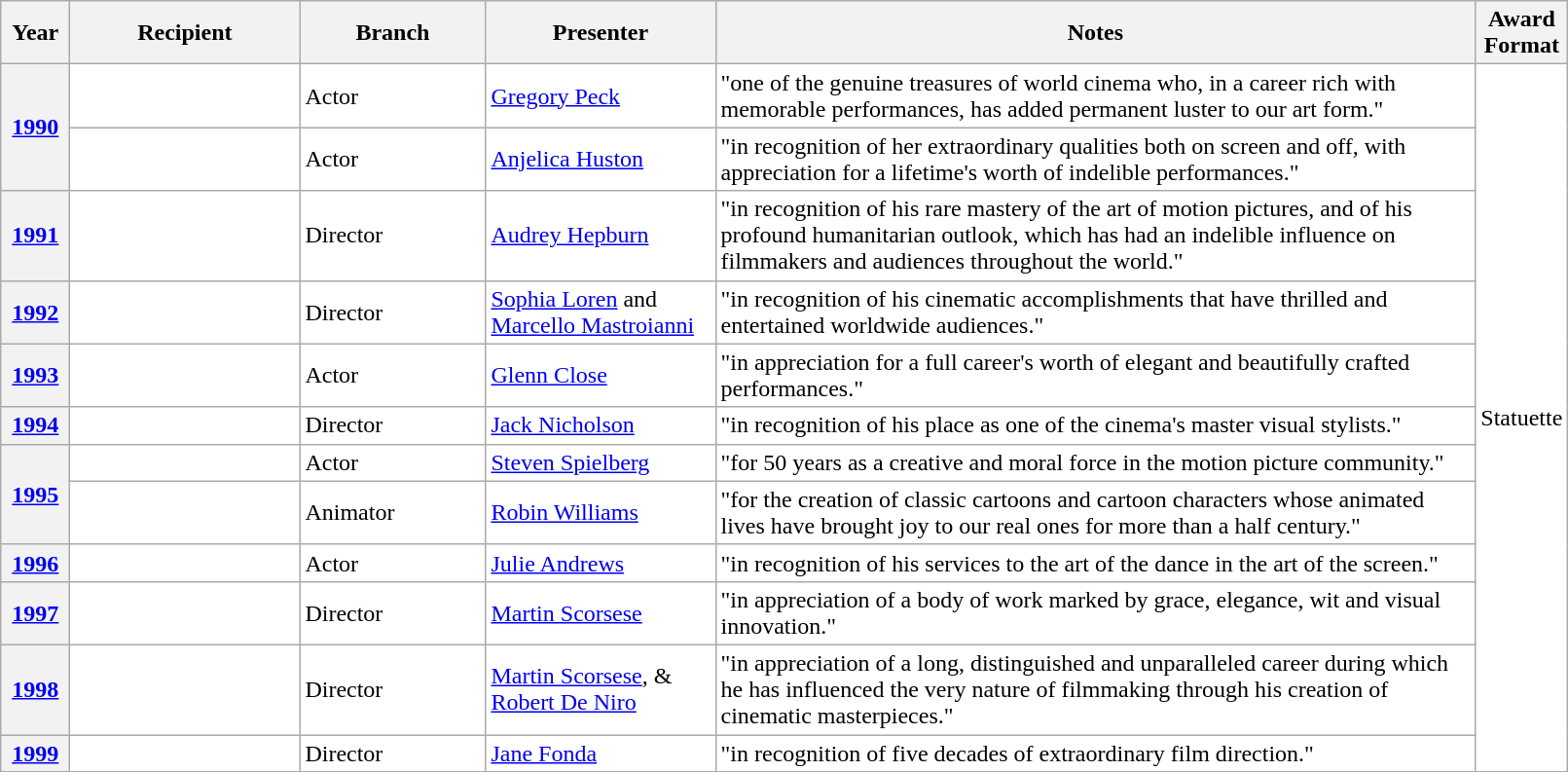<table class="wikitable" width="85%" style="background:#ffffff;" style="text-align:center;">
<tr>
<th width=40>Year</th>
<th width=150>Recipient</th>
<th width=120>Branch</th>
<th width=150>Presenter</th>
<th class=unsortable>Notes</th>
<th width=50>Award Format</th>
</tr>
<tr>
<th rowspan="2"><a href='#'>1990</a></th>
<td></td>
<td>Actor</td>
<td><a href='#'>Gregory Peck</a></td>
<td>"one of the genuine treasures of world cinema who, in a career rich with memorable performances, has added permanent luster to our art form."</td>
<td rowspan="12">Statuette</td>
</tr>
<tr>
<td></td>
<td>Actor</td>
<td><a href='#'>Anjelica Huston</a></td>
<td>"in recognition of her extraordinary qualities both on screen and off, with appreciation for a lifetime's worth of indelible performances."</td>
</tr>
<tr>
<th><a href='#'>1991</a></th>
<td></td>
<td>Director</td>
<td><a href='#'>Audrey Hepburn</a></td>
<td>"in recognition of his rare mastery of the art of motion pictures, and of his profound humanitarian outlook, which has had an indelible influence on filmmakers and audiences throughout the world."</td>
</tr>
<tr>
<th><a href='#'>1992</a></th>
<td></td>
<td>Director</td>
<td><a href='#'>Sophia Loren</a> and <a href='#'>Marcello Mastroianni</a></td>
<td>"in recognition of his cinematic accomplishments that have thrilled and entertained worldwide audiences."</td>
</tr>
<tr>
<th><a href='#'>1993</a></th>
<td></td>
<td>Actor</td>
<td><a href='#'>Glenn Close</a></td>
<td>"in appreciation for a full career's worth of elegant and beautifully crafted performances."</td>
</tr>
<tr>
<th><a href='#'>1994</a></th>
<td></td>
<td>Director</td>
<td><a href='#'>Jack Nicholson</a></td>
<td>"in recognition of his place as one of the cinema's master visual stylists."</td>
</tr>
<tr>
<th rowspan="2"><a href='#'>1995</a></th>
<td></td>
<td>Actor</td>
<td><a href='#'>Steven Spielberg</a></td>
<td>"for 50 years as a creative and moral force in the motion picture community."</td>
</tr>
<tr>
<td></td>
<td>Animator</td>
<td><a href='#'>Robin Williams</a></td>
<td>"for the creation of classic cartoons and cartoon characters whose animated lives have brought joy to our real ones for more than a half century."</td>
</tr>
<tr>
<th><a href='#'>1996</a></th>
<td></td>
<td>Actor</td>
<td><a href='#'>Julie Andrews</a></td>
<td>"in recognition of his services to the art of the dance in the art of the screen."</td>
</tr>
<tr>
<th><a href='#'>1997</a></th>
<td></td>
<td>Director</td>
<td><a href='#'>Martin Scorsese</a></td>
<td>"in appreciation of a body of work marked by grace, elegance, wit and visual innovation."</td>
</tr>
<tr>
<th><a href='#'>1998</a></th>
<td></td>
<td>Director</td>
<td><a href='#'>Martin Scorsese</a>, & <a href='#'>Robert De Niro</a></td>
<td>"in appreciation of a long, distinguished and unparalleled career during which he has influenced the very nature of filmmaking through his creation of cinematic masterpieces."</td>
</tr>
<tr>
<th><a href='#'>1999</a></th>
<td></td>
<td>Director</td>
<td><a href='#'>Jane Fonda</a></td>
<td>"in recognition of five decades of extraordinary film direction."</td>
</tr>
<tr>
</tr>
</table>
